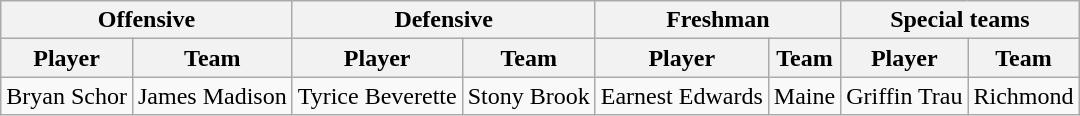<table class="wikitable" border="1">
<tr>
<th colspan="2">Offensive</th>
<th colspan="2">Defensive</th>
<th colspan="2">Freshman</th>
<th colspan="2">Special teams</th>
</tr>
<tr>
<th>Player</th>
<th>Team</th>
<th>Player</th>
<th>Team</th>
<th>Player</th>
<th>Team</th>
<th>Player</th>
<th>Team</th>
</tr>
<tr>
<td>Bryan Schor</td>
<td>James Madison</td>
<td>Tyrice Beverette</td>
<td>Stony Brook</td>
<td>Earnest Edwards</td>
<td>Maine</td>
<td>Griffin Trau</td>
<td>Richmond</td>
</tr>
</table>
